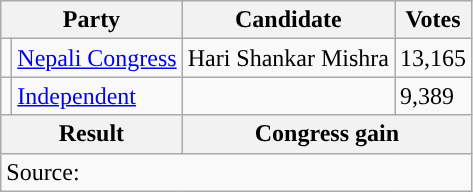<table class="wikitable">
<tr>
<th colspan="2">Party</th>
<th>Candidate</th>
<th>Votes</th>
</tr>
<tr>
<td style="background-color:"></td>
<td><a href='#'>Nepali Congress</a></td>
<td>Hari Shankar Mishra</td>
<td>13,165</td>
</tr>
<tr>
<td style="background-color:"></td>
<td><a href='#'>Independent</a></td>
<td></td>
<td>9,389</td>
</tr>
<tr>
<th colspan="2">Result</th>
<th colspan="2">Congress gain</th>
</tr>
<tr>
<td colspan="4">Source: </td>
</tr>
</table>
